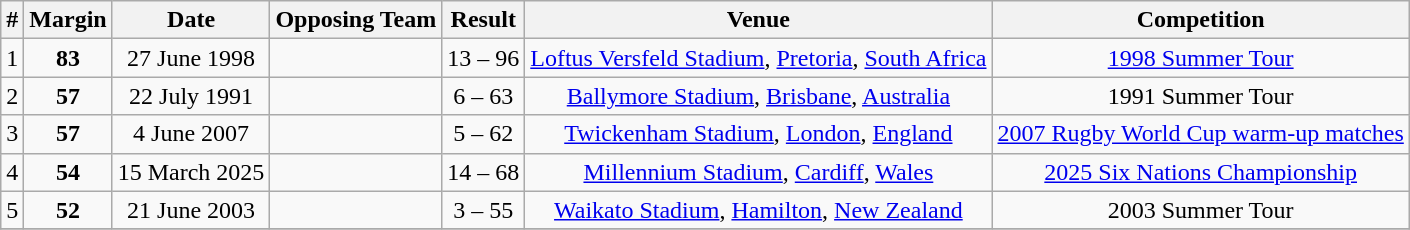<table class="wikitable sortable" style="text-align:center;">
<tr>
<th>#</th>
<th>Margin</th>
<th>Date</th>
<th>Opposing Team</th>
<th>Result</th>
<th>Venue</th>
<th>Competition</th>
</tr>
<tr>
<td>1</td>
<td align="center"><strong>83</strong></td>
<td>27 June 1998</td>
<td></td>
<td align="center">13 – 96</td>
<td><a href='#'>Loftus Versfeld Stadium</a>, <a href='#'>Pretoria</a>, <a href='#'>South Africa</a></td>
<td><a href='#'>1998 Summer Tour</a></td>
</tr>
<tr>
<td>2</td>
<td align="center"><strong>57</strong></td>
<td>22 July 1991</td>
<td></td>
<td align="center">6 – 63</td>
<td><a href='#'>Ballymore Stadium</a>, <a href='#'>Brisbane</a>, <a href='#'>Australia</a></td>
<td>1991 Summer Tour</td>
</tr>
<tr>
<td>3</td>
<td align="center"><strong>57</strong></td>
<td>4 June 2007</td>
<td></td>
<td align="center">5 – 62</td>
<td><a href='#'>Twickenham Stadium</a>, <a href='#'>London</a>, <a href='#'>England</a></td>
<td><a href='#'>2007 Rugby World Cup warm-up matches</a></td>
</tr>
<tr>
<td>4</td>
<td align="center"><strong>54</strong></td>
<td>15 March 2025</td>
<td></td>
<td align="center">14 – 68</td>
<td><a href='#'>Millennium Stadium</a>, <a href='#'>Cardiff</a>, <a href='#'>Wales</a></td>
<td><a href='#'>2025 Six Nations Championship</a></td>
</tr>
<tr>
<td>5</td>
<td align="center"><strong>52</strong></td>
<td>21 June 2003</td>
<td></td>
<td align="center">3 – 55</td>
<td><a href='#'>Waikato Stadium</a>, <a href='#'>Hamilton</a>, <a href='#'>New Zealand</a></td>
<td>2003 Summer Tour</td>
</tr>
<tr>
</tr>
</table>
